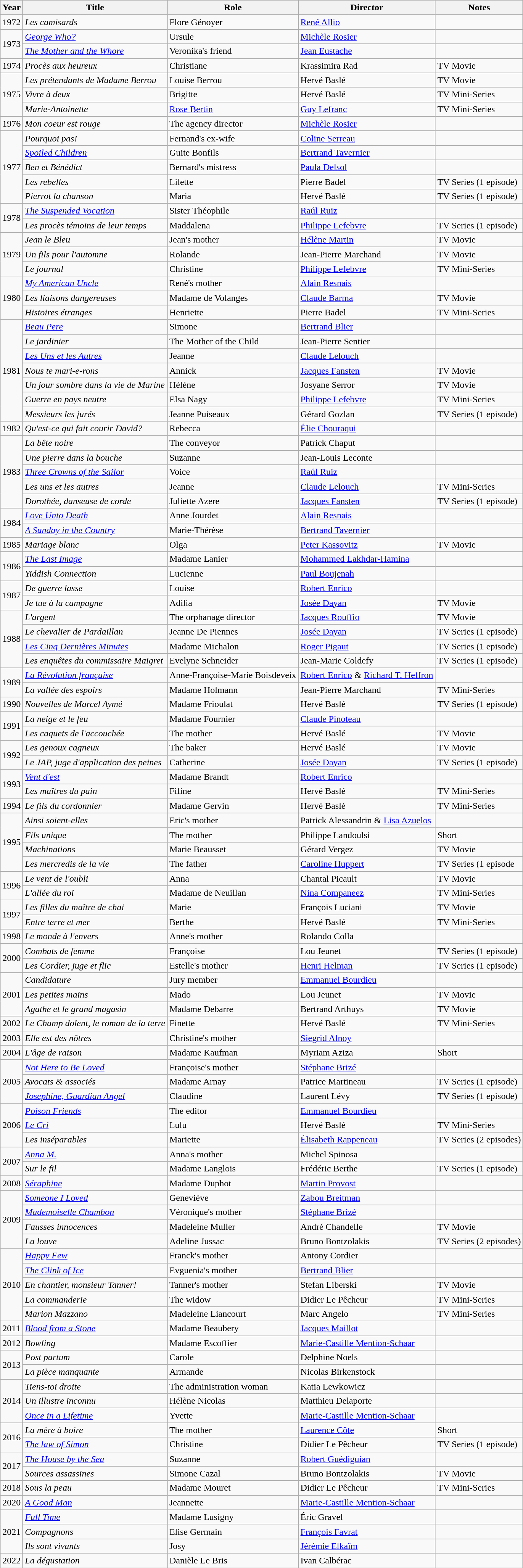<table class="wikitable">
<tr>
<th>Year</th>
<th>Title</th>
<th>Role</th>
<th>Director</th>
<th>Notes</th>
</tr>
<tr>
<td>1972</td>
<td><em>Les camisards</em></td>
<td>Flore Génoyer</td>
<td><a href='#'>René Allio</a></td>
<td></td>
</tr>
<tr>
<td rowspan=2>1973</td>
<td><em><a href='#'>George Who?</a></em></td>
<td>Ursule</td>
<td><a href='#'>Michèle Rosier</a></td>
<td></td>
</tr>
<tr>
<td><em><a href='#'>The Mother and the Whore</a></em></td>
<td>Veronika's friend</td>
<td><a href='#'>Jean Eustache</a></td>
<td></td>
</tr>
<tr>
<td>1974</td>
<td><em>Procès aux heureux</em></td>
<td>Christiane</td>
<td>Krassimira Rad</td>
<td>TV Movie</td>
</tr>
<tr>
<td rowspan=3>1975</td>
<td><em>Les prétendants de Madame Berrou</em></td>
<td>Louise Berrou</td>
<td>Hervé Baslé</td>
<td>TV Movie</td>
</tr>
<tr>
<td><em>Vivre à deux</em></td>
<td>Brigitte</td>
<td>Hervé Baslé</td>
<td>TV Mini-Series</td>
</tr>
<tr>
<td><em>Marie-Antoinette</em></td>
<td><a href='#'>Rose Bertin</a></td>
<td><a href='#'>Guy Lefranc</a></td>
<td>TV Mini-Series</td>
</tr>
<tr>
<td>1976</td>
<td><em>Mon coeur est rouge</em></td>
<td>The agency director</td>
<td><a href='#'>Michèle Rosier</a></td>
<td></td>
</tr>
<tr>
<td rowspan=5>1977</td>
<td><em>Pourquoi pas!</em></td>
<td>Fernand's ex-wife</td>
<td><a href='#'>Coline Serreau</a></td>
<td></td>
</tr>
<tr>
<td><em><a href='#'>Spoiled Children</a></em></td>
<td>Guite Bonfils</td>
<td><a href='#'>Bertrand Tavernier</a></td>
<td></td>
</tr>
<tr>
<td><em>Ben et Bénédict</em></td>
<td>Bernard's mistress</td>
<td><a href='#'>Paula Delsol</a></td>
<td></td>
</tr>
<tr>
<td><em>Les rebelles</em></td>
<td>Lilette</td>
<td>Pierre Badel</td>
<td>TV Series (1 episode)</td>
</tr>
<tr>
<td><em>Pierrot la chanson</em></td>
<td>Maria</td>
<td>Hervé Baslé</td>
<td>TV Series (1 episode)</td>
</tr>
<tr>
<td rowspan=2>1978</td>
<td><em><a href='#'>The Suspended Vocation</a></em></td>
<td>Sister Théophile</td>
<td><a href='#'>Raúl Ruiz</a></td>
<td></td>
</tr>
<tr>
<td><em>Les procès témoins de leur temps</em></td>
<td>Maddalena</td>
<td><a href='#'>Philippe Lefebvre</a></td>
<td>TV Series (1 episode)</td>
</tr>
<tr>
<td rowspan=3>1979</td>
<td><em>Jean le Bleu</em></td>
<td>Jean's mother</td>
<td><a href='#'>Hélène Martin</a></td>
<td>TV Movie</td>
</tr>
<tr>
<td><em>Un fils pour l'automne</em></td>
<td>Rolande</td>
<td>Jean-Pierre Marchand</td>
<td>TV Movie</td>
</tr>
<tr>
<td><em>Le journal</em></td>
<td>Christine</td>
<td><a href='#'>Philippe Lefebvre</a></td>
<td>TV Mini-Series</td>
</tr>
<tr>
<td rowspan=3>1980</td>
<td><em><a href='#'>My American Uncle</a></em></td>
<td>René's mother</td>
<td><a href='#'>Alain Resnais</a></td>
<td></td>
</tr>
<tr>
<td><em>Les liaisons dangereuses</em></td>
<td>Madame de Volanges</td>
<td><a href='#'>Claude Barma</a></td>
<td>TV Movie</td>
</tr>
<tr>
<td><em>Histoires étranges</em></td>
<td>Henriette</td>
<td>Pierre Badel</td>
<td>TV Mini-Series</td>
</tr>
<tr>
<td rowspan=7>1981</td>
<td><em><a href='#'>Beau Pere</a></em></td>
<td>Simone</td>
<td><a href='#'>Bertrand Blier</a></td>
<td></td>
</tr>
<tr>
<td><em>Le jardinier</em></td>
<td>The Mother of the Child</td>
<td>Jean-Pierre Sentier</td>
<td></td>
</tr>
<tr>
<td><em><a href='#'>Les Uns et les Autres</a></em></td>
<td>Jeanne</td>
<td><a href='#'>Claude Lelouch</a></td>
<td></td>
</tr>
<tr>
<td><em>Nous te mari-e-rons</em></td>
<td>Annick</td>
<td><a href='#'>Jacques Fansten</a></td>
<td>TV Movie</td>
</tr>
<tr>
<td><em>Un jour sombre dans la vie de Marine</em></td>
<td>Hélène</td>
<td>Josyane Serror</td>
<td>TV Movie</td>
</tr>
<tr>
<td><em>Guerre en pays neutre</em></td>
<td>Elsa Nagy</td>
<td><a href='#'>Philippe Lefebvre</a></td>
<td>TV Mini-Series</td>
</tr>
<tr>
<td><em>Messieurs les jurés</em></td>
<td>Jeanne Puiseaux</td>
<td>Gérard Gozlan</td>
<td>TV Series (1 episode)</td>
</tr>
<tr>
<td>1982</td>
<td><em>Qu'est-ce qui fait courir David?</em></td>
<td>Rebecca</td>
<td><a href='#'>Élie Chouraqui</a></td>
<td></td>
</tr>
<tr>
<td rowspan=5>1983</td>
<td><em>La bête noire</em></td>
<td>The conveyor</td>
<td>Patrick Chaput</td>
<td></td>
</tr>
<tr>
<td><em>Une pierre dans la bouche</em></td>
<td>Suzanne</td>
<td>Jean-Louis Leconte</td>
<td></td>
</tr>
<tr>
<td><em><a href='#'>Three Crowns of the Sailor</a></em></td>
<td>Voice</td>
<td><a href='#'>Raúl Ruiz</a></td>
<td></td>
</tr>
<tr>
<td><em>Les uns et les autres</em></td>
<td>Jeanne</td>
<td><a href='#'>Claude Lelouch</a></td>
<td>TV Mini-Series</td>
</tr>
<tr>
<td><em>Dorothée, danseuse de corde</em></td>
<td>Juliette Azere</td>
<td><a href='#'>Jacques Fansten</a></td>
<td>TV Series (1 episode)</td>
</tr>
<tr>
<td rowspan=2>1984</td>
<td><em><a href='#'>Love Unto Death</a></em></td>
<td>Anne Jourdet</td>
<td><a href='#'>Alain Resnais</a></td>
<td></td>
</tr>
<tr>
<td><em><a href='#'>A Sunday in the Country</a></em></td>
<td>Marie-Thérèse</td>
<td><a href='#'>Bertrand Tavernier</a></td>
<td></td>
</tr>
<tr>
<td>1985</td>
<td><em>Mariage blanc</em></td>
<td>Olga</td>
<td><a href='#'>Peter Kassovitz</a></td>
<td>TV Movie</td>
</tr>
<tr>
<td rowspan=2>1986</td>
<td><em><a href='#'>The Last Image</a></em></td>
<td>Madame Lanier</td>
<td><a href='#'>Mohammed Lakhdar-Hamina</a></td>
<td></td>
</tr>
<tr>
<td><em>Yiddish Connection</em></td>
<td>Lucienne</td>
<td><a href='#'>Paul Boujenah</a></td>
<td></td>
</tr>
<tr>
<td rowspan=2>1987</td>
<td><em>De guerre lasse</em></td>
<td>Louise</td>
<td><a href='#'>Robert Enrico</a></td>
<td></td>
</tr>
<tr>
<td><em>Je tue à la campagne</em></td>
<td>Adilia</td>
<td><a href='#'>Josée Dayan</a></td>
<td>TV Movie</td>
</tr>
<tr>
<td rowspan=4>1988</td>
<td><em>L'argent</em></td>
<td>The orphanage director</td>
<td><a href='#'>Jacques Rouffio</a></td>
<td>TV Movie</td>
</tr>
<tr>
<td><em>Le chevalier de Pardaillan</em></td>
<td>Jeanne De Piennes</td>
<td><a href='#'>Josée Dayan</a></td>
<td>TV Series (1 episode)</td>
</tr>
<tr>
<td><em><a href='#'>Les Cinq Dernières Minutes</a></em></td>
<td>Madame Michalon</td>
<td><a href='#'>Roger Pigaut</a></td>
<td>TV Series (1 episode)</td>
</tr>
<tr>
<td><em>Les enquêtes du commissaire Maigret</em></td>
<td>Evelyne Schneider</td>
<td>Jean-Marie Coldefy</td>
<td>TV Series (1 episode)</td>
</tr>
<tr>
<td rowspan=2>1989</td>
<td><em><a href='#'>La Révolution française</a></em></td>
<td>Anne-Françoise-Marie Boisdeveix</td>
<td><a href='#'>Robert Enrico</a> & <a href='#'>Richard T. Heffron</a></td>
<td></td>
</tr>
<tr>
<td><em>La vallée des espoirs</em></td>
<td>Madame Holmann</td>
<td>Jean-Pierre Marchand</td>
<td>TV Mini-Series</td>
</tr>
<tr>
<td>1990</td>
<td><em>Nouvelles de Marcel Aymé</em></td>
<td>Madame Frioulat</td>
<td>Hervé Baslé</td>
<td>TV Series (1 episode)</td>
</tr>
<tr>
<td rowspan=2>1991</td>
<td><em>La neige et le feu</em></td>
<td>Madame Fournier</td>
<td><a href='#'>Claude Pinoteau</a></td>
<td></td>
</tr>
<tr>
<td><em>Les caquets de l'accouchée</em></td>
<td>The mother</td>
<td>Hervé Baslé</td>
<td>TV Movie</td>
</tr>
<tr>
<td rowspan=2>1992</td>
<td><em>Les genoux cagneux</em></td>
<td>The baker</td>
<td>Hervé Baslé</td>
<td>TV Movie</td>
</tr>
<tr>
<td><em>Le JAP, juge d'application des peines</em></td>
<td>Catherine</td>
<td><a href='#'>Josée Dayan</a></td>
<td>TV Series (1 episode)</td>
</tr>
<tr>
<td rowspan=2>1993</td>
<td><em><a href='#'>Vent d'est</a></em></td>
<td>Madame Brandt</td>
<td><a href='#'>Robert Enrico</a></td>
<td></td>
</tr>
<tr>
<td><em>Les maîtres du pain</em></td>
<td>Fifine</td>
<td>Hervé Baslé</td>
<td>TV Mini-Series</td>
</tr>
<tr>
<td>1994</td>
<td><em>Le fils du cordonnier</em></td>
<td>Madame Gervin</td>
<td>Hervé Baslé</td>
<td>TV Mini-Series</td>
</tr>
<tr>
<td rowspan=4>1995</td>
<td><em>Ainsi soient-elles</em></td>
<td>Eric's mother</td>
<td>Patrick Alessandrin & <a href='#'>Lisa Azuelos</a></td>
<td></td>
</tr>
<tr>
<td><em>Fils unique</em></td>
<td>The mother</td>
<td>Philippe Landoulsi</td>
<td>Short</td>
</tr>
<tr>
<td><em>Machinations</em></td>
<td>Marie Beausset</td>
<td>Gérard Vergez</td>
<td>TV Movie</td>
</tr>
<tr>
<td><em>Les mercredis de la vie</em></td>
<td>The father</td>
<td><a href='#'>Caroline Huppert</a></td>
<td>TV Series (1 episode</td>
</tr>
<tr>
<td rowspan=2>1996</td>
<td><em>Le vent de l'oubli</em></td>
<td>Anna</td>
<td>Chantal Picault</td>
<td>TV Movie</td>
</tr>
<tr>
<td><em>L'allée du roi</em></td>
<td>Madame de Neuillan</td>
<td><a href='#'>Nina Companeez</a></td>
<td>TV Mini-Series</td>
</tr>
<tr>
<td rowspan=2>1997</td>
<td><em>Les filles du maître de chai</em></td>
<td>Marie</td>
<td>François Luciani</td>
<td>TV Movie</td>
</tr>
<tr>
<td><em>Entre terre et mer</em></td>
<td>Berthe</td>
<td>Hervé Baslé</td>
<td>TV Mini-Series</td>
</tr>
<tr>
<td>1998</td>
<td><em>Le monde à l'envers</em></td>
<td>Anne's mother</td>
<td>Rolando Colla</td>
<td></td>
</tr>
<tr>
<td rowspan=2>2000</td>
<td><em>Combats de femme</em></td>
<td>Françoise</td>
<td>Lou Jeunet</td>
<td>TV Series (1 episode)</td>
</tr>
<tr>
<td><em>Les Cordier, juge et flic</em></td>
<td>Estelle's mother</td>
<td><a href='#'>Henri Helman</a></td>
<td>TV Series (1 episode)</td>
</tr>
<tr>
<td rowspan=3>2001</td>
<td><em>Candidature</em></td>
<td>Jury member</td>
<td><a href='#'>Emmanuel Bourdieu</a></td>
<td></td>
</tr>
<tr>
<td><em>Les petites mains</em></td>
<td>Mado</td>
<td>Lou Jeunet</td>
<td>TV Movie</td>
</tr>
<tr>
<td><em>Agathe et le grand magasin</em></td>
<td>Madame Debarre</td>
<td>Bertrand Arthuys</td>
<td>TV Movie</td>
</tr>
<tr>
<td>2002</td>
<td><em>Le Champ dolent, le roman de la terre</em></td>
<td>Finette</td>
<td>Hervé Baslé</td>
<td>TV Mini-Series</td>
</tr>
<tr>
<td>2003</td>
<td><em>Elle est des nôtres</em></td>
<td>Christine's mother</td>
<td><a href='#'>Siegrid Alnoy</a></td>
<td></td>
</tr>
<tr>
<td>2004</td>
<td><em>L'âge de raison</em></td>
<td>Madame Kaufman</td>
<td>Myriam Aziza</td>
<td>Short</td>
</tr>
<tr>
<td rowspan=3>2005</td>
<td><em><a href='#'>Not Here to Be Loved</a></em></td>
<td>Françoise's mother</td>
<td><a href='#'>Stéphane Brizé</a></td>
<td></td>
</tr>
<tr>
<td><em>Avocats & associés</em></td>
<td>Madame Arnay</td>
<td>Patrice Martineau</td>
<td>TV Series (1 episode)</td>
</tr>
<tr>
<td><em><a href='#'>Josephine, Guardian Angel</a></em></td>
<td>Claudine</td>
<td>Laurent Lévy</td>
<td>TV Series (1 episode)</td>
</tr>
<tr>
<td rowspan=3>2006</td>
<td><em><a href='#'>Poison Friends</a></em></td>
<td>The editor</td>
<td><a href='#'>Emmanuel Bourdieu</a></td>
<td></td>
</tr>
<tr>
<td><em><a href='#'>Le Cri</a></em></td>
<td>Lulu</td>
<td>Hervé Baslé</td>
<td>TV Mini-Series</td>
</tr>
<tr>
<td><em>Les inséparables</em></td>
<td>Mariette</td>
<td><a href='#'>Élisabeth Rappeneau</a></td>
<td>TV Series (2 episodes)</td>
</tr>
<tr>
<td rowspan=2>2007</td>
<td><em><a href='#'>Anna M.</a></em></td>
<td>Anna's mother</td>
<td>Michel Spinosa</td>
<td></td>
</tr>
<tr>
<td><em>Sur le fil</em></td>
<td>Madame Langlois</td>
<td>Frédéric Berthe</td>
<td>TV Series (1 episode)</td>
</tr>
<tr>
<td>2008</td>
<td><em><a href='#'>Séraphine</a></em></td>
<td>Madame Duphot</td>
<td><a href='#'>Martin Provost</a></td>
<td></td>
</tr>
<tr>
<td rowspan=4>2009</td>
<td><em><a href='#'>Someone I Loved</a></em></td>
<td>Geneviève</td>
<td><a href='#'>Zabou Breitman</a></td>
<td></td>
</tr>
<tr>
<td><em><a href='#'>Mademoiselle Chambon</a></em></td>
<td>Véronique's mother</td>
<td><a href='#'>Stéphane Brizé</a></td>
<td></td>
</tr>
<tr>
<td><em>Fausses innocences</em></td>
<td>Madeleine Muller</td>
<td>André Chandelle</td>
<td>TV Movie</td>
</tr>
<tr>
<td><em>La louve</em></td>
<td>Adeline Jussac</td>
<td>Bruno Bontzolakis</td>
<td>TV Series (2 episodes)</td>
</tr>
<tr>
<td rowspan=5>2010</td>
<td><em><a href='#'>Happy Few</a></em></td>
<td>Franck's mother</td>
<td>Antony Cordier</td>
<td></td>
</tr>
<tr>
<td><em><a href='#'>The Clink of Ice</a></em></td>
<td>Evguenia's mother</td>
<td><a href='#'>Bertrand Blier</a></td>
<td></td>
</tr>
<tr>
<td><em>En chantier, monsieur Tanner!</em></td>
<td>Tanner's mother</td>
<td>Stefan Liberski</td>
<td>TV Movie</td>
</tr>
<tr>
<td><em>La commanderie</em></td>
<td>The widow</td>
<td>Didier Le Pêcheur</td>
<td>TV Mini-Series</td>
</tr>
<tr>
<td><em>Marion Mazzano</em></td>
<td>Madeleine Liancourt</td>
<td>Marc Angelo</td>
<td>TV Mini-Series</td>
</tr>
<tr>
<td>2011</td>
<td><em><a href='#'>Blood from a Stone</a></em></td>
<td>Madame Beaubery</td>
<td><a href='#'>Jacques Maillot</a></td>
<td></td>
</tr>
<tr>
<td>2012</td>
<td><em>Bowling</em></td>
<td>Madame Escoffier</td>
<td><a href='#'>Marie-Castille Mention-Schaar</a></td>
<td></td>
</tr>
<tr>
<td rowspan=2>2013</td>
<td><em>Post partum</em></td>
<td>Carole</td>
<td>Delphine Noels</td>
<td></td>
</tr>
<tr>
<td><em>La pièce manquante</em></td>
<td>Armande</td>
<td>Nicolas Birkenstock</td>
<td></td>
</tr>
<tr>
<td rowspan=3>2014</td>
<td><em>Tiens-toi droite</em></td>
<td>The administration woman</td>
<td>Katia Lewkowicz</td>
<td></td>
</tr>
<tr>
<td><em>Un illustre inconnu</em></td>
<td>Hélène Nicolas</td>
<td>Matthieu Delaporte</td>
<td></td>
</tr>
<tr>
<td><em><a href='#'>Once in a Lifetime</a></em></td>
<td>Yvette</td>
<td><a href='#'>Marie-Castille Mention-Schaar</a></td>
<td></td>
</tr>
<tr>
<td rowspan=2>2016</td>
<td><em>La mère à boire</em></td>
<td>The mother</td>
<td><a href='#'>Laurence Côte</a></td>
<td>Short</td>
</tr>
<tr>
<td><em><a href='#'>The law of Simon</a></em></td>
<td>Christine</td>
<td>Didier Le Pêcheur</td>
<td>TV Series (1 episode)</td>
</tr>
<tr>
<td rowspan=2>2017</td>
<td><em><a href='#'>The House by the Sea</a></em></td>
<td>Suzanne</td>
<td><a href='#'>Robert Guédiguian</a></td>
<td></td>
</tr>
<tr>
<td><em>Sources assassines</em></td>
<td>Simone Cazal</td>
<td>Bruno Bontzolakis</td>
<td>TV Movie</td>
</tr>
<tr>
<td>2018</td>
<td><em>Sous la peau</em></td>
<td>Madame Mouret</td>
<td>Didier Le Pêcheur</td>
<td>TV Mini-Series</td>
</tr>
<tr>
<td>2020</td>
<td><em><a href='#'>A Good Man</a></em></td>
<td>Jeannette</td>
<td><a href='#'>Marie-Castille Mention-Schaar</a></td>
<td></td>
</tr>
<tr>
<td rowspan=3>2021</td>
<td><em><a href='#'>Full Time</a></em></td>
<td>Madame Lusigny</td>
<td>Éric Gravel</td>
<td></td>
</tr>
<tr>
<td><em>Compagnons</em></td>
<td>Elise Germain</td>
<td><a href='#'>François Favrat</a></td>
<td></td>
</tr>
<tr>
<td><em>Ils sont vivants</em></td>
<td>Josy</td>
<td><a href='#'>Jérémie Elkaïm</a></td>
<td></td>
</tr>
<tr>
<td>2022</td>
<td><em>La dégustation</em></td>
<td>Danièle Le Bris</td>
<td>Ivan Calbérac</td>
<td></td>
</tr>
<tr>
</tr>
</table>
